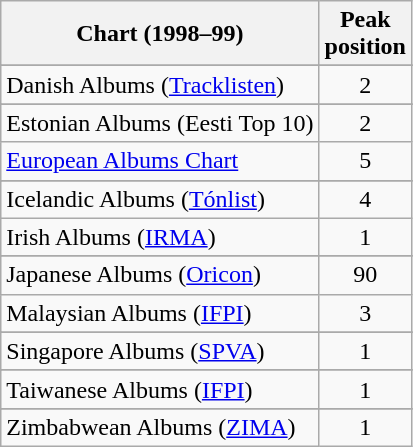<table class="wikitable sortable">
<tr>
<th align="left">Chart (1998–99)</th>
<th align="left">Peak<br>position</th>
</tr>
<tr>
</tr>
<tr>
</tr>
<tr>
</tr>
<tr>
</tr>
<tr>
<td>Danish Albums (<a href='#'>Tracklisten</a>)</td>
<td style="text-align:center;">2</td>
</tr>
<tr>
</tr>
<tr>
<td>Estonian Albums (Eesti Top 10)</td>
<td align="center">2</td>
</tr>
<tr>
<td><a href='#'>European Albums Chart</a></td>
<td style="text-align:center;">5</td>
</tr>
<tr>
</tr>
<tr>
</tr>
<tr>
</tr>
<tr>
<td>Icelandic Albums (<a href='#'>Tónlist</a>)</td>
<td align="center">4</td>
</tr>
<tr>
<td>Irish Albums (<a href='#'>IRMA</a>)</td>
<td style="text-align:center;">1</td>
</tr>
<tr>
</tr>
<tr>
<td>Japanese Albums (<a href='#'>Oricon</a>)</td>
<td style="text-align:center;">90</td>
</tr>
<tr>
<td align="left">Malaysian Albums (<a href='#'>IFPI</a>)</td>
<td style="text-align:center;">3</td>
</tr>
<tr>
</tr>
<tr>
</tr>
<tr>
</tr>
<tr>
<td>Singapore Albums (<a href='#'>SPVA</a>)</td>
<td align="center">1</td>
</tr>
<tr>
</tr>
<tr>
</tr>
<tr>
<td>Taiwanese Albums (<a href='#'>IFPI</a>)</td>
<td style="text-align:center;">1</td>
</tr>
<tr>
</tr>
<tr>
</tr>
<tr>
<td align="left">Zimbabwean Albums (<a href='#'>ZIMA</a>)</td>
<td style="text-align:center;">1</td>
</tr>
</table>
